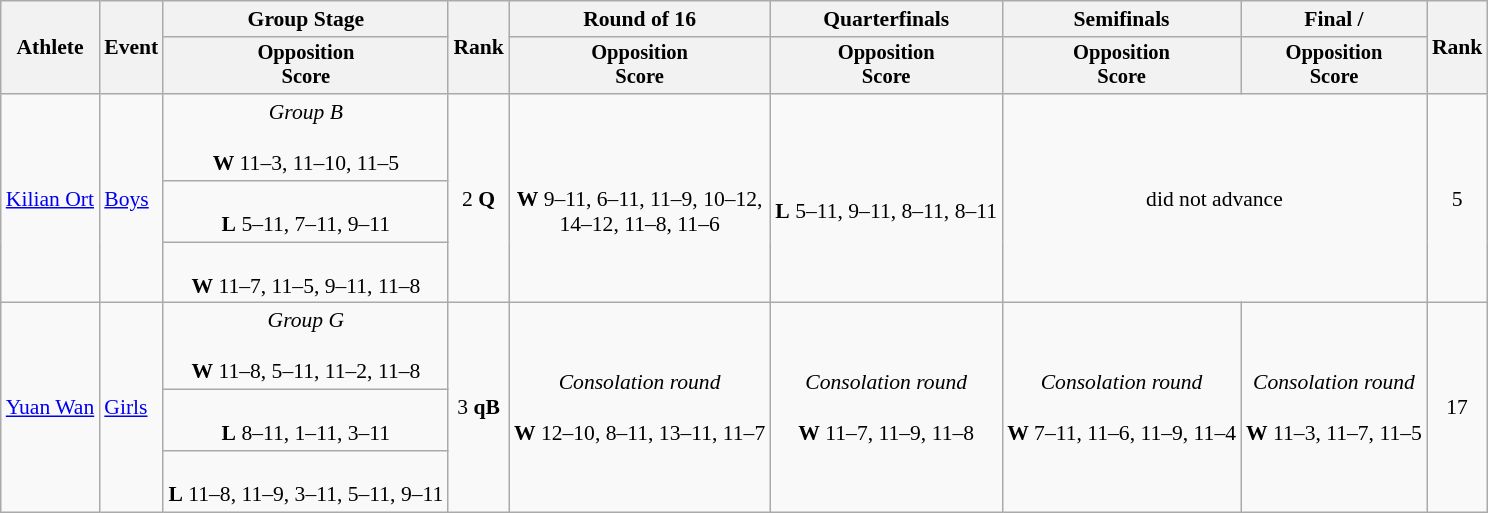<table class=wikitable style="font-size:90%">
<tr>
<th rowspan="2">Athlete</th>
<th rowspan="2">Event</th>
<th>Group Stage</th>
<th rowspan="2">Rank</th>
<th>Round of 16</th>
<th>Quarterfinals</th>
<th>Semifinals</th>
<th>Final / </th>
<th rowspan=2>Rank</th>
</tr>
<tr style="font-size:95%">
<th>Opposition<br>Score</th>
<th>Opposition<br>Score</th>
<th>Opposition<br>Score</th>
<th>Opposition<br>Score</th>
<th>Opposition<br>Score</th>
</tr>
<tr align=center>
<td align=left rowspan=3><a href='#'>Kilian Ort</a></td>
<td align=left rowspan=3><a href='#'>Boys</a></td>
<td><em>Group B</em><br><br><strong>W</strong> 11–3, 11–10, 11–5</td>
<td rowspan=3>2 <strong>Q</strong></td>
<td rowspan=3><br><strong>W</strong> 9–11, 6–11, 11–9, 10–12,<br>14–12, 11–8, 11–6</td>
<td rowspan=3><br><strong>L</strong> 5–11, 9–11, 8–11, 8–11</td>
<td rowspan=3 colspan=2>did not advance</td>
<td rowspan=3>5</td>
</tr>
<tr align=center>
<td><br><strong>L</strong> 5–11, 7–11, 9–11</td>
</tr>
<tr align=center>
<td><br><strong>W</strong> 11–7, 11–5, 9–11, 11–8</td>
</tr>
<tr align=center>
<td align=left rowspan=3><a href='#'>Yuan Wan</a></td>
<td align=left rowspan=3><a href='#'>Girls</a></td>
<td><em>Group G</em><br><br><strong>W</strong> 11–8, 5–11, 11–2, 11–8</td>
<td rowspan=3>3 <strong>qB</strong></td>
<td rowspan=3><em>Consolation round</em><br><br><strong>W</strong> 12–10, 8–11, 13–11, 11–7</td>
<td rowspan=3><em>Consolation round</em><br><br><strong>W</strong> 11–7, 11–9, 11–8</td>
<td rowspan=3><em>Consolation round</em><br><br><strong>W</strong> 7–11, 11–6, 11–9, 11–4</td>
<td rowspan=3><em>Consolation round</em><br><br><strong>W</strong> 11–3, 11–7, 11–5</td>
<td rowspan=3>17</td>
</tr>
<tr align=center>
<td><br><strong>L</strong> 8–11, 1–11, 3–11</td>
</tr>
<tr align=center>
<td><br><strong>L</strong> 11–8, 11–9, 3–11, 5–11, 9–11</td>
</tr>
</table>
